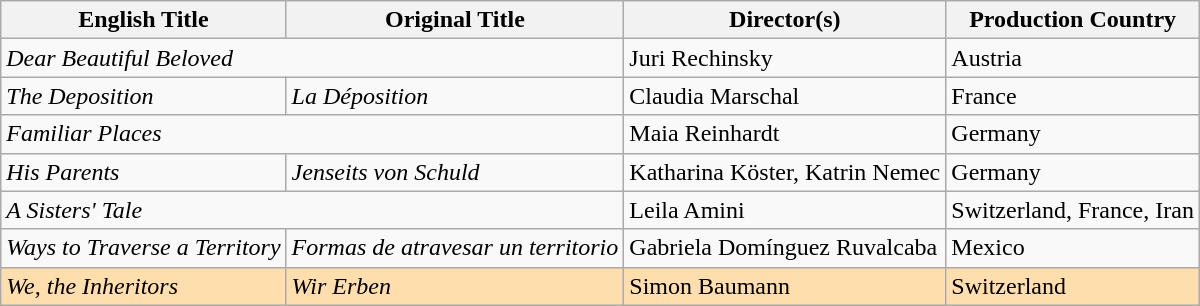<table class="wikitable">
<tr>
<th scope="col">English Title</th>
<th scope="col">Original Title</th>
<th scope="col">Director(s)</th>
<th scope="col">Production Country</th>
</tr>
<tr>
<td colspan="2"><em>Dear Beautiful Beloved</em></td>
<td>Juri Rechinsky</td>
<td>Austria</td>
</tr>
<tr>
<td><em>The Deposition</em></td>
<td><em>La Déposition</em></td>
<td>Claudia Marschal</td>
<td>France</td>
</tr>
<tr>
<td colspan="2"><em>Familiar Places</em></td>
<td>Maia Reinhardt</td>
<td>Germany</td>
</tr>
<tr>
<td><em>His Parents</em></td>
<td><em>Jenseits von Schuld</em></td>
<td>Katharina Köster, Katrin Nemec</td>
<td>Germany</td>
</tr>
<tr>
<td colspan="2"><em>A Sisters' Tale</em></td>
<td>Leila Amini</td>
<td>Switzerland, France, Iran</td>
</tr>
<tr>
<td><em>Ways to Traverse a Territory</em></td>
<td><em>Formas de atravesar un territorio</em></td>
<td>Gabriela Domínguez Ruvalcaba</td>
<td>Mexico</td>
</tr>
<tr style="background:#FFDEAD;">
<td><em>We, the Inheritors</em></td>
<td><em>Wir Erben</em></td>
<td>Simon Baumann</td>
<td>Switzerland</td>
</tr>
</table>
